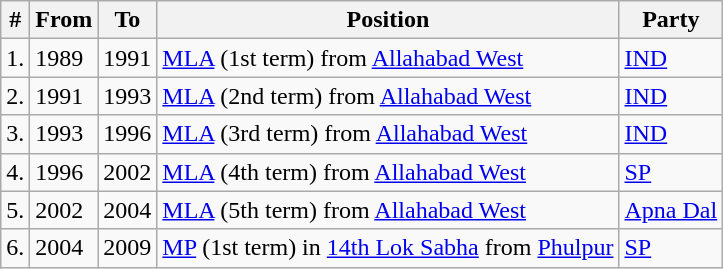<table class="wikitable sortable">
<tr>
<th>#</th>
<th>From</th>
<th>To</th>
<th>Position</th>
<th>Party</th>
</tr>
<tr>
<td>1.</td>
<td>1989</td>
<td>1991</td>
<td><a href='#'>MLA</a> (1st term) from <a href='#'>Allahabad West</a></td>
<td><a href='#'>IND</a></td>
</tr>
<tr>
<td>2.</td>
<td>1991</td>
<td>1993</td>
<td><a href='#'>MLA</a> (2nd term) from <a href='#'>Allahabad West</a></td>
<td><a href='#'>IND</a></td>
</tr>
<tr>
<td>3.</td>
<td>1993</td>
<td>1996</td>
<td><a href='#'>MLA</a> (3rd term) from <a href='#'>Allahabad West</a></td>
<td><a href='#'>IND</a></td>
</tr>
<tr>
<td>4.</td>
<td>1996</td>
<td>2002</td>
<td><a href='#'>MLA</a> (4th term) from <a href='#'>Allahabad West</a></td>
<td><a href='#'>SP</a></td>
</tr>
<tr>
<td>5.</td>
<td>2002</td>
<td>2004</td>
<td><a href='#'>MLA</a> (5th term) from <a href='#'>Allahabad West</a></td>
<td><a href='#'>Apna Dal</a></td>
</tr>
<tr>
<td>6.</td>
<td>2004</td>
<td>2009</td>
<td><a href='#'>MP</a> (1st term) in <a href='#'>14th Lok Sabha</a> from <a href='#'>Phulpur</a></td>
<td><a href='#'>SP</a></td>
</tr>
</table>
